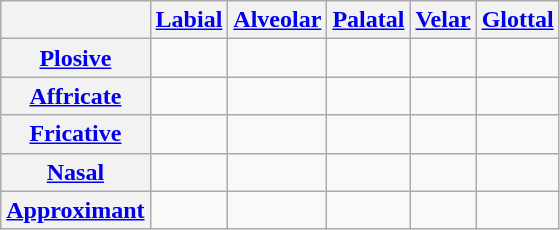<table class="wikitable">
<tr>
<th></th>
<th><a href='#'>Labial</a></th>
<th><a href='#'>Alveolar</a></th>
<th><a href='#'>Palatal</a></th>
<th><a href='#'>Velar</a></th>
<th><a href='#'>Glottal</a></th>
</tr>
<tr align="center">
<th><a href='#'>Plosive</a></th>
<td></td>
<td></td>
<td></td>
<td></td>
<td></td>
</tr>
<tr align="center">
<th><a href='#'>Affricate</a></th>
<td></td>
<td></td>
<td></td>
<td></td>
<td></td>
</tr>
<tr align="center">
<th><a href='#'>Fricative</a></th>
<td></td>
<td></td>
<td></td>
<td></td>
<td></td>
</tr>
<tr align="center">
<th><a href='#'>Nasal</a></th>
<td></td>
<td></td>
<td></td>
<td></td>
<td></td>
</tr>
<tr align="center">
<th><a href='#'>Approximant</a></th>
<td></td>
<td></td>
<td></td>
<td></td>
<td></td>
</tr>
</table>
